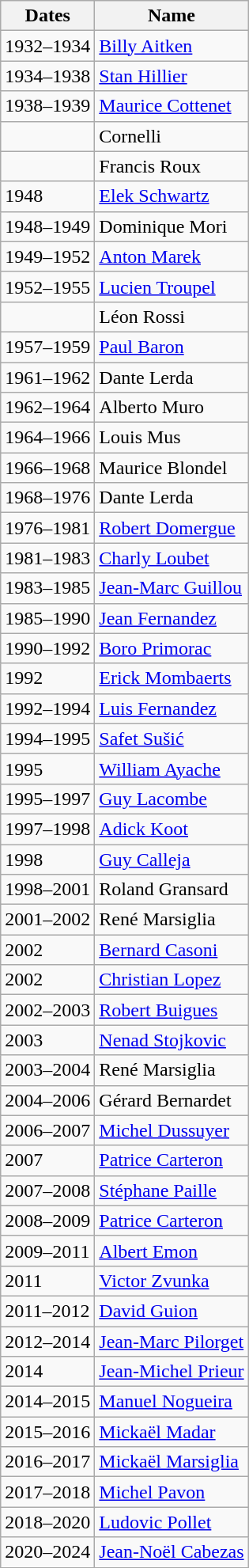<table class="wikitable">
<tr>
<th>Dates</th>
<th>Name</th>
</tr>
<tr>
<td>1932–1934</td>
<td><a href='#'>Billy Aitken</a></td>
</tr>
<tr>
<td>1934–1938</td>
<td><a href='#'>Stan Hillier</a></td>
</tr>
<tr>
<td>1938–1939</td>
<td><a href='#'>Maurice Cottenet</a></td>
</tr>
<tr>
<td></td>
<td>Cornelli</td>
</tr>
<tr>
<td></td>
<td>Francis Roux</td>
</tr>
<tr>
<td>1948</td>
<td><a href='#'>Elek Schwartz</a></td>
</tr>
<tr>
<td>1948–1949</td>
<td>Dominique Mori</td>
</tr>
<tr>
<td>1949–1952</td>
<td><a href='#'>Anton Marek</a></td>
</tr>
<tr>
<td>1952–1955</td>
<td><a href='#'>Lucien Troupel</a></td>
</tr>
<tr>
<td></td>
<td>Léon Rossi</td>
</tr>
<tr>
<td>1957–1959</td>
<td><a href='#'>Paul Baron</a></td>
</tr>
<tr>
<td>1961–1962</td>
<td>Dante Lerda</td>
</tr>
<tr>
<td>1962–1964</td>
<td>Alberto Muro</td>
</tr>
<tr>
<td>1964–1966</td>
<td>Louis Mus</td>
</tr>
<tr>
<td>1966–1968</td>
<td>Maurice Blondel</td>
</tr>
<tr>
<td>1968–1976</td>
<td>Dante Lerda</td>
</tr>
<tr>
<td>1976–1981</td>
<td><a href='#'>Robert Domergue</a></td>
</tr>
<tr>
<td>1981–1983</td>
<td><a href='#'>Charly Loubet</a></td>
</tr>
<tr>
<td>1983–1985</td>
<td><a href='#'>Jean-Marc Guillou</a></td>
</tr>
<tr>
<td>1985–1990</td>
<td><a href='#'>Jean Fernandez</a></td>
</tr>
<tr>
<td>1990–1992</td>
<td><a href='#'>Boro Primorac</a></td>
</tr>
<tr>
<td>1992</td>
<td><a href='#'>Erick Mombaerts</a></td>
</tr>
<tr>
<td>1992–1994</td>
<td><a href='#'>Luis Fernandez</a></td>
</tr>
<tr>
<td>1994–1995</td>
<td><a href='#'>Safet Sušić</a></td>
</tr>
<tr>
<td>1995</td>
<td><a href='#'>William Ayache</a></td>
</tr>
<tr>
<td>1995–1997</td>
<td><a href='#'>Guy Lacombe</a></td>
</tr>
<tr>
<td>1997–1998</td>
<td><a href='#'>Adick Koot</a></td>
</tr>
<tr>
<td>1998</td>
<td><a href='#'>Guy Calleja</a></td>
</tr>
<tr>
<td>1998–2001</td>
<td>Roland Gransard</td>
</tr>
<tr>
<td>2001–2002</td>
<td>René Marsiglia</td>
</tr>
<tr>
<td>2002</td>
<td><a href='#'>Bernard Casoni</a></td>
</tr>
<tr>
<td>2002</td>
<td><a href='#'>Christian Lopez</a></td>
</tr>
<tr>
<td>2002–2003</td>
<td><a href='#'>Robert Buigues</a></td>
</tr>
<tr>
<td>2003</td>
<td><a href='#'>Nenad Stojkovic</a></td>
</tr>
<tr>
<td>2003–2004</td>
<td>René Marsiglia</td>
</tr>
<tr>
<td>2004–2006</td>
<td>Gérard Bernardet</td>
</tr>
<tr>
<td>2006–2007</td>
<td><a href='#'>Michel Dussuyer</a></td>
</tr>
<tr>
<td>2007</td>
<td><a href='#'>Patrice Carteron</a></td>
</tr>
<tr>
<td>2007–2008</td>
<td><a href='#'>Stéphane Paille</a></td>
</tr>
<tr>
<td>2008–2009</td>
<td><a href='#'>Patrice Carteron</a></td>
</tr>
<tr>
<td>2009–2011</td>
<td><a href='#'>Albert Emon</a></td>
</tr>
<tr>
<td>2011</td>
<td><a href='#'>Victor Zvunka</a></td>
</tr>
<tr>
<td>2011–2012</td>
<td><a href='#'>David Guion</a></td>
</tr>
<tr>
<td>2012–2014</td>
<td><a href='#'>Jean-Marc Pilorget</a></td>
</tr>
<tr>
<td>2014</td>
<td><a href='#'>Jean-Michel Prieur</a></td>
</tr>
<tr>
<td>2014–2015</td>
<td><a href='#'>Manuel Nogueira</a></td>
</tr>
<tr>
<td>2015–2016</td>
<td><a href='#'>Mickaël Madar</a></td>
</tr>
<tr>
<td>2016–2017</td>
<td><a href='#'>Mickaël Marsiglia</a></td>
</tr>
<tr>
<td>2017–2018</td>
<td><a href='#'>Michel Pavon</a></td>
</tr>
<tr>
<td>2018–2020</td>
<td><a href='#'>Ludovic Pollet</a></td>
</tr>
<tr>
<td>2020–2024</td>
<td><a href='#'>Jean-Noël Cabezas</a></td>
</tr>
</table>
